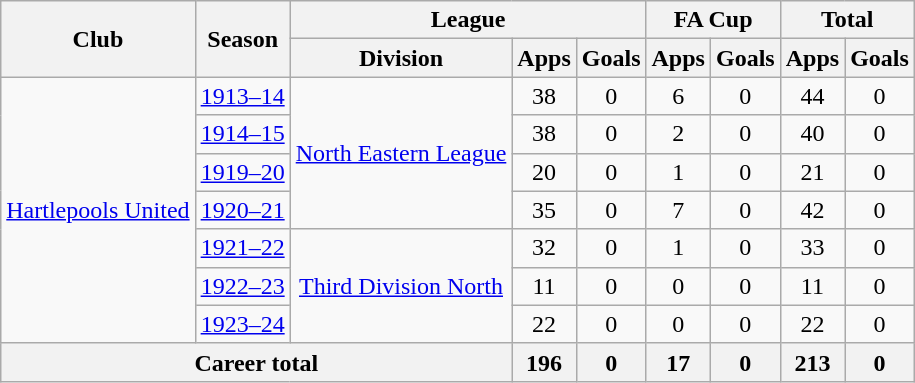<table class="wikitable" style="text-align: center">
<tr>
<th rowspan="2">Club</th>
<th rowspan="2">Season</th>
<th colspan="3">League</th>
<th colspan="2">FA Cup</th>
<th colspan="2">Total</th>
</tr>
<tr>
<th>Division</th>
<th>Apps</th>
<th>Goals</th>
<th>Apps</th>
<th>Goals</th>
<th>Apps</th>
<th>Goals</th>
</tr>
<tr>
<td rowspan="7"><a href='#'>Hartlepools United</a></td>
<td><a href='#'>1913–14</a></td>
<td rowspan="4"><a href='#'>North Eastern League</a></td>
<td>38</td>
<td>0</td>
<td>6</td>
<td>0</td>
<td>44</td>
<td>0</td>
</tr>
<tr>
<td><a href='#'>1914–15</a></td>
<td>38</td>
<td>0</td>
<td>2</td>
<td>0</td>
<td>40</td>
<td>0</td>
</tr>
<tr>
<td><a href='#'>1919–20</a></td>
<td>20</td>
<td>0</td>
<td>1</td>
<td>0</td>
<td>21</td>
<td>0</td>
</tr>
<tr>
<td><a href='#'>1920–21</a></td>
<td>35</td>
<td>0</td>
<td>7</td>
<td>0</td>
<td>42</td>
<td>0</td>
</tr>
<tr>
<td><a href='#'>1921–22</a></td>
<td rowspan="3"><a href='#'>Third Division North</a></td>
<td>32</td>
<td>0</td>
<td>1</td>
<td>0</td>
<td>33</td>
<td>0</td>
</tr>
<tr>
<td><a href='#'>1922–23</a></td>
<td>11</td>
<td>0</td>
<td>0</td>
<td>0</td>
<td>11</td>
<td>0</td>
</tr>
<tr>
<td><a href='#'>1923–24</a></td>
<td>22</td>
<td>0</td>
<td>0</td>
<td>0</td>
<td>22</td>
<td>0</td>
</tr>
<tr>
<th colspan="3">Career total</th>
<th>196</th>
<th>0</th>
<th>17</th>
<th>0</th>
<th>213</th>
<th>0</th>
</tr>
</table>
